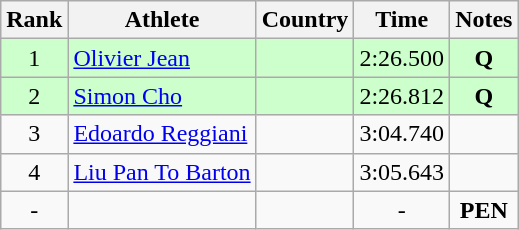<table class="wikitable sortable" style="text-align:center">
<tr>
<th>Rank</th>
<th>Athlete</th>
<th>Country</th>
<th>Time</th>
<th>Notes</th>
</tr>
<tr bgcolor="#ccffcc">
<td>1</td>
<td align=left><a href='#'>Olivier Jean</a></td>
<td align=left></td>
<td>2:26.500</td>
<td><strong>Q</strong></td>
</tr>
<tr bgcolor="#ccffcc">
<td>2</td>
<td align=left><a href='#'>Simon Cho</a></td>
<td align=left></td>
<td>2:26.812</td>
<td><strong>Q</strong></td>
</tr>
<tr>
<td>3</td>
<td align=left><a href='#'>Edoardo Reggiani</a></td>
<td align=left></td>
<td>3:04.740</td>
<td></td>
</tr>
<tr>
<td>4</td>
<td align=left><a href='#'>Liu Pan To Barton</a></td>
<td align=left></td>
<td>3:05.643</td>
<td></td>
</tr>
<tr>
<td>-</td>
<td align=left></td>
<td align=left></td>
<td>-</td>
<td><strong>PEN</strong></td>
</tr>
</table>
